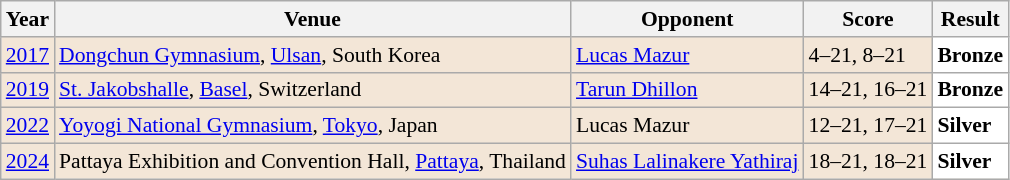<table class="sortable wikitable" style="font-size: 90%;">
<tr>
<th>Year</th>
<th>Venue</th>
<th>Opponent</th>
<th>Score</th>
<th>Result</th>
</tr>
<tr style="background:#F3E6D7">
<td align="center"><a href='#'>2017</a></td>
<td align="left"><a href='#'>Dongchun Gymnasium</a>, <a href='#'>Ulsan</a>, South Korea</td>
<td align="left"> <a href='#'>Lucas Mazur</a></td>
<td align="left">4–21, 8–21</td>
<td style="text-align:left; background:white"> <strong>Bronze</strong></td>
</tr>
<tr style="background:#F3E6D7">
<td align="center"><a href='#'>2019</a></td>
<td align="left"><a href='#'>St. Jakobshalle</a>, <a href='#'>Basel</a>, Switzerland</td>
<td align="left"> <a href='#'>Tarun Dhillon</a></td>
<td align="left">14–21, 16–21</td>
<td style="text-align:left; background:white"> <strong>Bronze</strong></td>
</tr>
<tr style="background:#F3E6D7">
<td align="center"><a href='#'>2022</a></td>
<td align="left"><a href='#'>Yoyogi National Gymnasium</a>, <a href='#'>Tokyo</a>, Japan</td>
<td align="left"> Lucas Mazur</td>
<td align="left">12–21, 17–21</td>
<td style="text-align:left; background:white"> <strong>Silver</strong></td>
</tr>
<tr style="background:#F3E6D7">
<td align="center"><a href='#'>2024</a></td>
<td align="left">Pattaya Exhibition and Convention Hall, <a href='#'>Pattaya</a>, Thailand</td>
<td align="left"> <a href='#'>Suhas Lalinakere Yathiraj</a></td>
<td align="left">18–21, 18–21</td>
<td style="text-align:left; background:white"> <strong>Silver</strong></td>
</tr>
</table>
